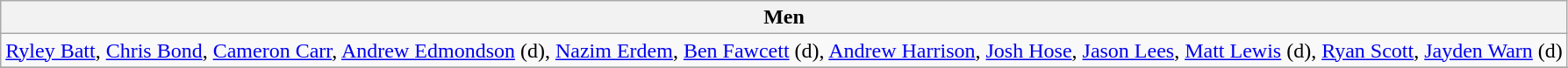<table class="wikitable">
<tr>
<th>Men</th>
</tr>
<tr>
<td><a href='#'>Ryley Batt</a>, <a href='#'>Chris Bond</a>, <a href='#'>Cameron Carr</a>, <a href='#'>Andrew Edmondson</a> (d), <a href='#'>Nazim Erdem</a>, <a href='#'>Ben Fawcett</a> (d), <a href='#'>Andrew Harrison</a>, <a href='#'>Josh Hose</a>, <a href='#'>Jason Lees</a>, <a href='#'>Matt Lewis</a> (d), <a href='#'>Ryan Scott</a>, <a href='#'>Jayden Warn</a> (d) <br></td>
</tr>
<tr>
</tr>
</table>
